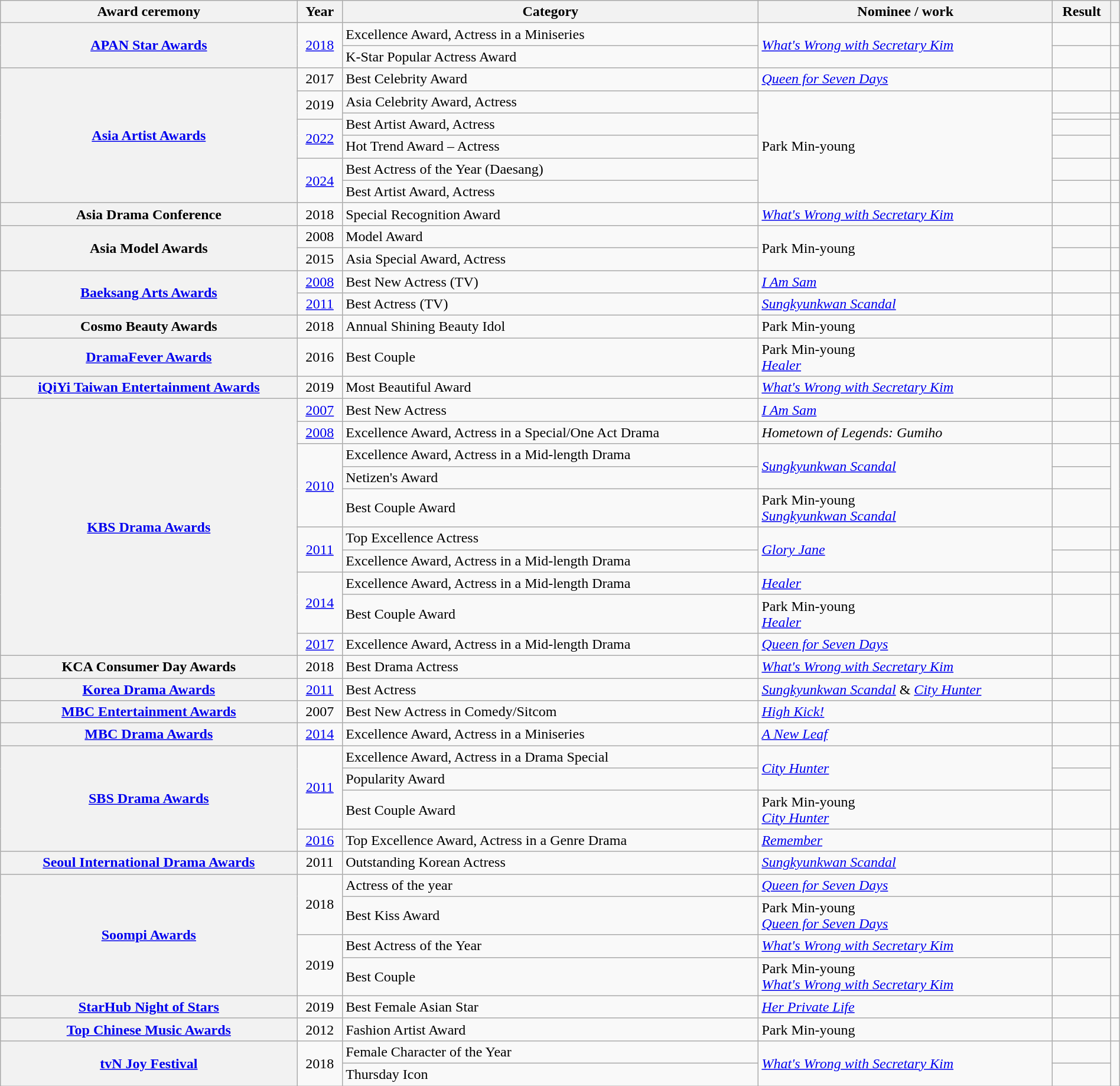<table class="wikitable plainrowheaders sortable" style="width:100%">
<tr>
<th scope="col">Award ceremony</th>
<th scope="col">Year</th>
<th scope="col">Category</th>
<th scope="col">Nominee / work</th>
<th scope="col">Result</th>
<th scope="col" class="unsortable"></th>
</tr>
<tr>
<th scope="row" rowspan="2"><a href='#'>APAN Star Awards</a></th>
<td rowspan="2" style="text-align:center"><a href='#'>2018</a></td>
<td>Excellence Award, Actress in a Miniseries</td>
<td rowspan="2"><em><a href='#'>What's Wrong with Secretary Kim</a></em></td>
<td></td>
<td style="text-align:center"></td>
</tr>
<tr>
<td>K-Star Popular Actress Award</td>
<td></td>
<td style="text-align:center"></td>
</tr>
<tr>
<th scope="row" rowspan="7"><a href='#'>Asia Artist Awards</a></th>
<td style="text-align:center">2017</td>
<td>Best Celebrity Award</td>
<td><em><a href='#'>Queen for Seven Days</a></em></td>
<td></td>
<td style="text-align:center"></td>
</tr>
<tr>
<td rowspan="2" style="text-align:center">2019</td>
<td>Asia Celebrity Award, Actress</td>
<td rowspan="6">Park Min-young</td>
<td></td>
<td style="text-align:center"></td>
</tr>
<tr>
<td rowspan="2">Best Artist Award, Actress</td>
<td></td>
<td style="text-align:center"></td>
</tr>
<tr>
<td rowspan="2" style="text-align:center"><a href='#'>2022</a></td>
<td></td>
<td rowspan="2" style="text-align:center"></td>
</tr>
<tr>
<td>Hot Trend Award – Actress</td>
<td></td>
</tr>
<tr>
<td rowspan="2" style="text-align:center"><a href='#'>2024</a></td>
<td>Best Actress of the Year (Daesang)</td>
<td></td>
<td style="text-align:center"></td>
</tr>
<tr>
<td>Best Artist Award, Actress</td>
<td></td>
<td style="text-align:center"></td>
</tr>
<tr>
<th scope="row">Asia Drama Conference</th>
<td style="text-align:center">2018</td>
<td>Special Recognition Award</td>
<td><em><a href='#'>What's Wrong with Secretary Kim</a></em></td>
<td></td>
<td style="text-align:center"></td>
</tr>
<tr>
<th scope="row" rowspan="2">Asia Model Awards</th>
<td style="text-align:center">2008</td>
<td>Model Award</td>
<td rowspan="2">Park Min-young</td>
<td></td>
<td style="text-align:center"></td>
</tr>
<tr>
<td style="text-align:center">2015</td>
<td>Asia Special Award, Actress</td>
<td></td>
<td style="text-align:center"></td>
</tr>
<tr>
<th scope="row" rowspan="2"><a href='#'>Baeksang Arts Awards</a></th>
<td style="text-align:center"><a href='#'>2008</a></td>
<td>Best New Actress (TV)</td>
<td><em><a href='#'>I Am Sam</a></em></td>
<td></td>
<td style="text-align:center"></td>
</tr>
<tr>
<td style="text-align:center"><a href='#'>2011</a></td>
<td>Best Actress (TV)</td>
<td><em><a href='#'>Sungkyunkwan Scandal</a></em></td>
<td></td>
<td style="text-align:center"></td>
</tr>
<tr>
<th scope="row">Cosmo Beauty Awards</th>
<td style="text-align:center">2018</td>
<td>Annual Shining Beauty Idol</td>
<td>Park Min-young</td>
<td></td>
<td style="text-align:center"></td>
</tr>
<tr>
<th scope="row"><a href='#'>DramaFever Awards</a></th>
<td style="text-align:center">2016</td>
<td>Best Couple</td>
<td>Park Min-young <br><em><a href='#'>Healer</a></em></td>
<td></td>
<td style="text-align:center"></td>
</tr>
<tr>
<th scope="row"><a href='#'>iQiYi Taiwan Entertainment Awards</a></th>
<td style="text-align:center">2019</td>
<td>Most Beautiful Award</td>
<td><em><a href='#'>What's Wrong with Secretary Kim</a></em></td>
<td></td>
<td style="text-align:center"></td>
</tr>
<tr>
<th scope="row" rowspan="10"><a href='#'>KBS Drama Awards</a></th>
<td style="text-align:center"><a href='#'>2007</a></td>
<td>Best New Actress</td>
<td><em><a href='#'>I Am Sam</a></em></td>
<td></td>
<td style="text-align:center"></td>
</tr>
<tr>
<td style="text-align:center"><a href='#'>2008</a></td>
<td>Excellence Award, Actress in a Special/One Act Drama</td>
<td><em>Hometown of Legends: Gumiho</em></td>
<td></td>
<td style="text-align:center"></td>
</tr>
<tr>
<td rowspan="3" style="text-align:center"><a href='#'>2010</a></td>
<td>Excellence Award, Actress in a Mid-length Drama</td>
<td rowspan="2"><em><a href='#'>Sungkyunkwan Scandal</a></em></td>
<td></td>
<td rowspan="3" style="text-align:center"></td>
</tr>
<tr>
<td>Netizen's Award</td>
<td></td>
</tr>
<tr>
<td>Best Couple Award</td>
<td>Park Min-young <br><em><a href='#'>Sungkyunkwan Scandal</a></em></td>
<td></td>
</tr>
<tr>
<td rowspan="2" style="text-align:center"><a href='#'>2011</a></td>
<td>Top Excellence Actress</td>
<td rowspan="2"><em><a href='#'>Glory Jane</a></em></td>
<td></td>
<td style="text-align:center"></td>
</tr>
<tr>
<td>Excellence Award, Actress in a Mid-length Drama</td>
<td></td>
<td style="text-align:center"></td>
</tr>
<tr>
<td rowspan="2" style="text-align:center"><a href='#'>2014</a></td>
<td>Excellence Award, Actress in a Mid-length Drama</td>
<td><em><a href='#'>Healer</a></em></td>
<td></td>
<td style="text-align:center"></td>
</tr>
<tr>
<td>Best Couple Award</td>
<td>Park Min-young <br><em><a href='#'>Healer</a></em></td>
<td></td>
<td style="text-align:center"></td>
</tr>
<tr>
<td style="text-align:center"><a href='#'>2017</a></td>
<td>Excellence Award, Actress in a Mid-length Drama</td>
<td><em><a href='#'>Queen for Seven Days</a></em></td>
<td></td>
<td style="text-align:center"></td>
</tr>
<tr>
<th scope="row">KCA Consumer Day Awards</th>
<td style="text-align:center">2018</td>
<td>Best Drama Actress</td>
<td><em><a href='#'>What's Wrong with Secretary Kim</a></em></td>
<td></td>
<td style="text-align:center"></td>
</tr>
<tr>
<th scope="row"><a href='#'>Korea Drama Awards</a></th>
<td style="text-align:center"><a href='#'>2011</a></td>
<td>Best Actress</td>
<td><em><a href='#'>Sungkyunkwan Scandal</a></em> & <em><a href='#'>City Hunter</a></em></td>
<td></td>
<td style="text-align:center"></td>
</tr>
<tr>
<th scope="row"><a href='#'>MBC Entertainment Awards</a></th>
<td style="text-align:center">2007</td>
<td>Best New Actress in Comedy/Sitcom</td>
<td><em><a href='#'>High Kick!</a></em></td>
<td></td>
<td style="text-align:center"></td>
</tr>
<tr>
<th scope="row"><a href='#'>MBC Drama Awards</a></th>
<td style="text-align:center"><a href='#'>2014</a></td>
<td>Excellence Award, Actress in a Miniseries</td>
<td><em><a href='#'>A New Leaf</a></em></td>
<td></td>
<td style="text-align:center"></td>
</tr>
<tr>
<th scope="row" rowspan="4"><a href='#'>SBS Drama Awards</a></th>
<td rowspan="3" style="text-align:center"><a href='#'>2011</a></td>
<td>Excellence Award, Actress in a Drama Special</td>
<td rowspan="2"><em><a href='#'>City Hunter</a></em></td>
<td></td>
<td rowspan="3" style="text-align:center"></td>
</tr>
<tr>
<td>Popularity Award</td>
<td></td>
</tr>
<tr>
<td>Best Couple Award</td>
<td>Park Min-young <br><em><a href='#'>City Hunter</a></em></td>
<td></td>
</tr>
<tr>
<td style="text-align:center"><a href='#'>2016</a></td>
<td>Top Excellence Award, Actress in a Genre Drama</td>
<td><em><a href='#'>Remember</a></em></td>
<td></td>
<td style="text-align:center"></td>
</tr>
<tr>
<th scope="row"><a href='#'>Seoul International Drama Awards</a></th>
<td style="text-align:center">2011</td>
<td>Outstanding Korean Actress</td>
<td><em><a href='#'>Sungkyunkwan Scandal</a></em></td>
<td></td>
<td style="text-align:center"></td>
</tr>
<tr>
<th scope="row" rowspan="4"><a href='#'>Soompi Awards</a></th>
<td rowspan="2" style="text-align:center">2018</td>
<td>Actress of the year</td>
<td><em><a href='#'>Queen for Seven Days</a></em></td>
<td></td>
<td style="text-align:center"></td>
</tr>
<tr>
<td>Best Kiss Award</td>
<td>Park Min-young <br><em><a href='#'>Queen for Seven Days</a></em></td>
<td></td>
<td style="text-align:center"></td>
</tr>
<tr>
<td rowspan="2" style="text-align:center">2019</td>
<td>Best Actress of the Year</td>
<td><em><a href='#'>What's Wrong with Secretary Kim</a></em></td>
<td></td>
<td rowspan="2" style="text-align:center"></td>
</tr>
<tr>
<td>Best Couple</td>
<td>Park Min-young <br><em><a href='#'>What's Wrong with Secretary Kim</a></em></td>
<td></td>
</tr>
<tr>
<th scope="row"><a href='#'>StarHub Night of Stars</a></th>
<td style="text-align:center">2019</td>
<td>Best Female Asian Star</td>
<td><em><a href='#'>Her Private Life</a></em></td>
<td></td>
<td style="text-align:center"></td>
</tr>
<tr>
<th scope="row"><a href='#'>Top Chinese Music Awards</a></th>
<td style="text-align:center">2012</td>
<td>Fashion Artist Award</td>
<td>Park Min-young</td>
<td></td>
<td style="text-align:center"></td>
</tr>
<tr>
<th scope="row" rowspan="2"><a href='#'>tvN Joy Festival</a></th>
<td rowspan="2" style="text-align:center">2018</td>
<td>Female Character of the Year</td>
<td rowspan="2"><em><a href='#'>What's Wrong with Secretary Kim</a></em></td>
<td></td>
<td rowspan="2" style="text-align:center"></td>
</tr>
<tr>
<td>Thursday Icon</td>
<td></td>
</tr>
</table>
